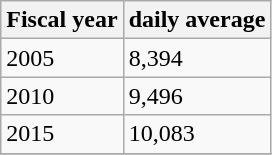<table class="wikitable">
<tr>
<th>Fiscal year</th>
<th>daily average</th>
</tr>
<tr>
<td>2005</td>
<td>8,394</td>
</tr>
<tr>
<td>2010</td>
<td>9,496</td>
</tr>
<tr>
<td>2015</td>
<td>10,083</td>
</tr>
<tr>
</tr>
</table>
